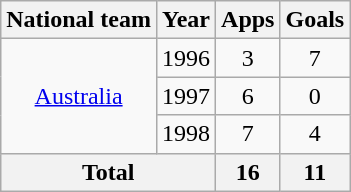<table class="wikitable" style="text-align:center">
<tr>
<th>National team</th>
<th>Year</th>
<th>Apps</th>
<th>Goals</th>
</tr>
<tr>
<td rowspan="3"><a href='#'>Australia</a></td>
<td>1996</td>
<td>3</td>
<td>7</td>
</tr>
<tr>
<td>1997</td>
<td>6</td>
<td>0</td>
</tr>
<tr>
<td>1998</td>
<td>7</td>
<td>4</td>
</tr>
<tr>
<th colspan="2">Total</th>
<th>16</th>
<th>11</th>
</tr>
</table>
